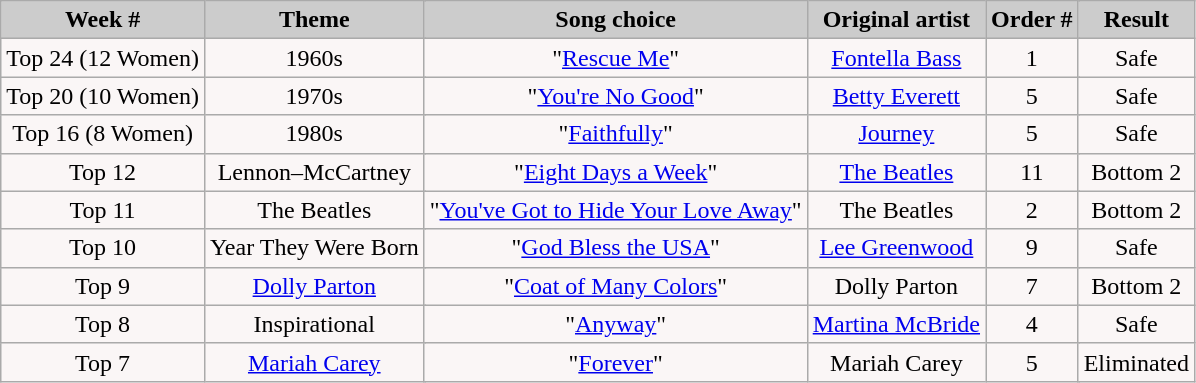<table class="wikitable" style="float:left;">
<tr style="text-align:Center; background:#ccc;">
<td colspan="100"><strong>Week #</strong></td>
<td colspan="100"><strong>Theme</strong></td>
<td colspan="100"><strong>Song choice</strong></td>
<td colspan="100"><strong>Original artist</strong></td>
<td colspan="100"><strong>Order #</strong></td>
<td colspan="100"><strong>Result</strong></td>
</tr>
<tr>
<td colspan="100"  style="text-align:center; background:#faf6f6;">Top 24 (12 Women)</td>
<td colspan="100"  style="text-align:center; background:#faf6f6;">1960s</td>
<td colspan="100"  style="text-align:center; background:#faf6f6;">"<a href='#'>Rescue Me</a>"</td>
<td colspan="100"  style="text-align:center; background:#faf6f6;"><a href='#'>Fontella Bass</a></td>
<td colspan="100"  style="text-align:center; background:#faf6f6;">1</td>
<td colspan="100"  style="text-align:center; background:#faf6f6;">Safe</td>
</tr>
<tr style="text-align:center; background:#faf6f6;">
<td colspan="100">Top 20 (10 Women)</td>
<td colspan="100">1970s</td>
<td colspan="100">"<a href='#'>You're No Good</a>"</td>
<td colspan="100"><a href='#'>Betty Everett</a></td>
<td colspan="100">5</td>
<td colspan="100">Safe</td>
</tr>
<tr>
<td colspan="100"  style="text-align:center; background:#faf6f6;">Top 16 (8 Women)</td>
<td colspan="100"  style="text-align:center; background:#faf6f6;">1980s</td>
<td colspan="100"  style="text-align:center; background:#faf6f6;">"<a href='#'>Faithfully</a>"</td>
<td colspan="100"  style="text-align:center; background:#faf6f6;"><a href='#'>Journey</a></td>
<td colspan="100"  style="text-align:center; background:#faf6f6;">5</td>
<td colspan="100"  style="text-align:center; background:#faf6f6;">Safe</td>
</tr>
<tr>
<td colspan="100"  style="text-align:center; background:#faf6f6;">Top 12</td>
<td colspan="100"  style="text-align:center; background:#faf6f6;">Lennon–McCartney</td>
<td colspan="100"  style="text-align:center; background:#faf6f6;">"<a href='#'>Eight Days a Week</a>"</td>
<td colspan="100"  style="text-align:center; background:#faf6f6;"><a href='#'>The Beatles</a></td>
<td colspan="100"  style="text-align:center; background:#faf6f6;">11</td>
<td colspan="100"  style="text-align:center; background:#faf6f6;">Bottom 2</td>
</tr>
<tr>
<td colspan="100"  style="text-align:center; background:#faf6f6;">Top 11</td>
<td colspan="100"  style="text-align:center; background:#faf6f6;">The Beatles</td>
<td colspan="100"  style="text-align:center; background:#faf6f6;">"<a href='#'>You've Got to Hide Your Love Away</a>"</td>
<td colspan="100"  style="text-align:center; background:#faf6f6;">The Beatles</td>
<td colspan="100"  style="text-align:center; background:#faf6f6;">2</td>
<td colspan="100"  style="text-align:center; background:#faf6f6;">Bottom 2</td>
</tr>
<tr style="text-align:center; background:#faf6f6;">
<td colspan="100">Top 10</td>
<td colspan="100">Year They Were Born</td>
<td colspan="100">"<a href='#'>God Bless the USA</a>"</td>
<td colspan="100"><a href='#'>Lee Greenwood</a></td>
<td colspan="100">9</td>
<td colspan="100">Safe</td>
</tr>
<tr>
<td colspan="100"  style="text-align:center; background:#faf6f6;">Top 9</td>
<td colspan="100"  style="text-align:center; background:#faf6f6;"><a href='#'>Dolly Parton</a></td>
<td colspan="100"  style="text-align:center; background:#faf6f6;">"<a href='#'>Coat of Many Colors</a>"</td>
<td colspan="100"  style="text-align:center; background:#faf6f6;">Dolly Parton</td>
<td colspan="100"  style="text-align:center; background:#faf6f6;">7</td>
<td colspan="100"  style="text-align:center; background:#faf6f6;">Bottom 2</td>
</tr>
<tr>
<td colspan="100"  style="text-align:center; background:#faf6f6;">Top 8</td>
<td colspan="100"  style="text-align:center; background:#faf6f6;">Inspirational</td>
<td colspan="100"  style="text-align:center; background:#faf6f6;">"<a href='#'>Anyway</a>"</td>
<td colspan="100"  style="text-align:center; background:#faf6f6;"><a href='#'>Martina McBride</a></td>
<td colspan="100"  style="text-align:center; background:#faf6f6;">4</td>
<td colspan="100"  style="text-align:center; background:#faf6f6;">Safe</td>
</tr>
<tr>
<td colspan="100"  style="text-align:center; background:#faf6f6;">Top 7</td>
<td colspan="100"  style="text-align:center; background:#faf6f6;"><a href='#'>Mariah Carey</a></td>
<td colspan="100"  style="text-align:center; background:#faf6f6;">"<a href='#'>Forever</a>"</td>
<td colspan="100"  style="text-align:center; background:#faf6f6;">Mariah Carey</td>
<td colspan="100"  style="text-align:center; background:#faf6f6;">5</td>
<td colspan="100"  style="text-align:center; background:#faf6f6;">Eliminated</td>
</tr>
</table>
